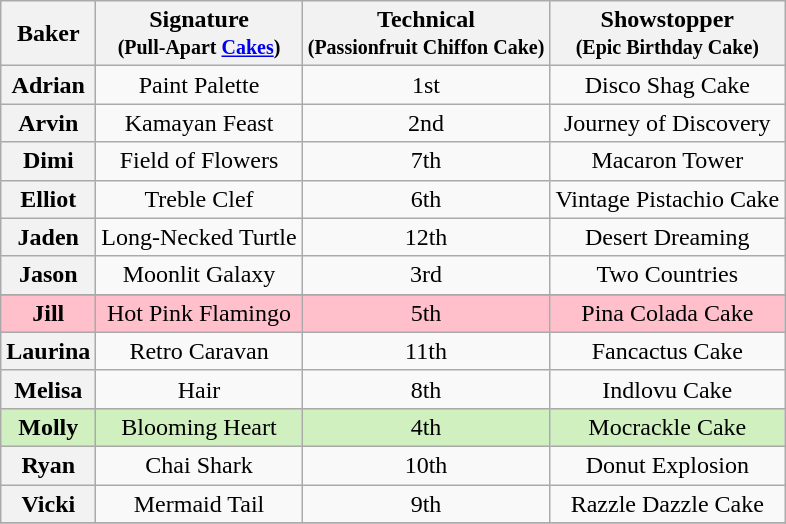<table class="wikitable sortable" style="text-align:center">
<tr>
<th>Baker</th>
<th class="unsortable">Signature<br><small>(Pull-Apart <a href='#'>Cakes</a>)</small></th>
<th>Technical<br><small>(Passionfruit Chiffon Cake)</small></th>
<th class="unsortable">Showstopper<br><small>(Epic Birthday Cake)</small></th>
</tr>
<tr>
<th>Adrian</th>
<td>Paint Palette</td>
<td>1st</td>
<td>Disco Shag Cake</td>
</tr>
<tr>
<th>Arvin</th>
<td>Kamayan Feast</td>
<td>2nd</td>
<td>Journey of Discovery</td>
</tr>
<tr>
<th>Dimi</th>
<td>Field of Flowers</td>
<td>7th</td>
<td>Macaron Tower</td>
</tr>
<tr>
<th>Elliot</th>
<td>Treble Clef</td>
<td>6th</td>
<td>Vintage Pistachio Cake</td>
</tr>
<tr>
<th>Jaden</th>
<td>Long-Necked Turtle</td>
<td>12th</td>
<td>Desert Dreaming</td>
</tr>
<tr>
<th>Jason</th>
<td>Moonlit Galaxy</td>
<td>3rd</td>
<td>Two Countries</td>
</tr>
<tr>
</tr>
<tr style="background:Pink;">
<th style="background:Pink;">Jill</th>
<td>Hot Pink Flamingo</td>
<td>5th</td>
<td>Pina Colada Cake</td>
</tr>
<tr>
<th>Laurina</th>
<td>Retro Caravan</td>
<td>11th</td>
<td>Fancactus Cake</td>
</tr>
<tr>
<th>Melisa</th>
<td>Hair</td>
<td>8th</td>
<td>Indlovu Cake</td>
</tr>
<tr style="background:#d0f0c0;">
<th style="background:#d0f0c0;">Molly</th>
<td>Blooming Heart</td>
<td>4th</td>
<td>Mocrackle Cake</td>
</tr>
<tr>
<th>Ryan</th>
<td>Chai Shark</td>
<td>10th</td>
<td>Donut Explosion</td>
</tr>
<tr>
<th>Vicki</th>
<td>Mermaid Tail</td>
<td>9th</td>
<td>Razzle Dazzle Cake</td>
</tr>
<tr>
</tr>
</table>
